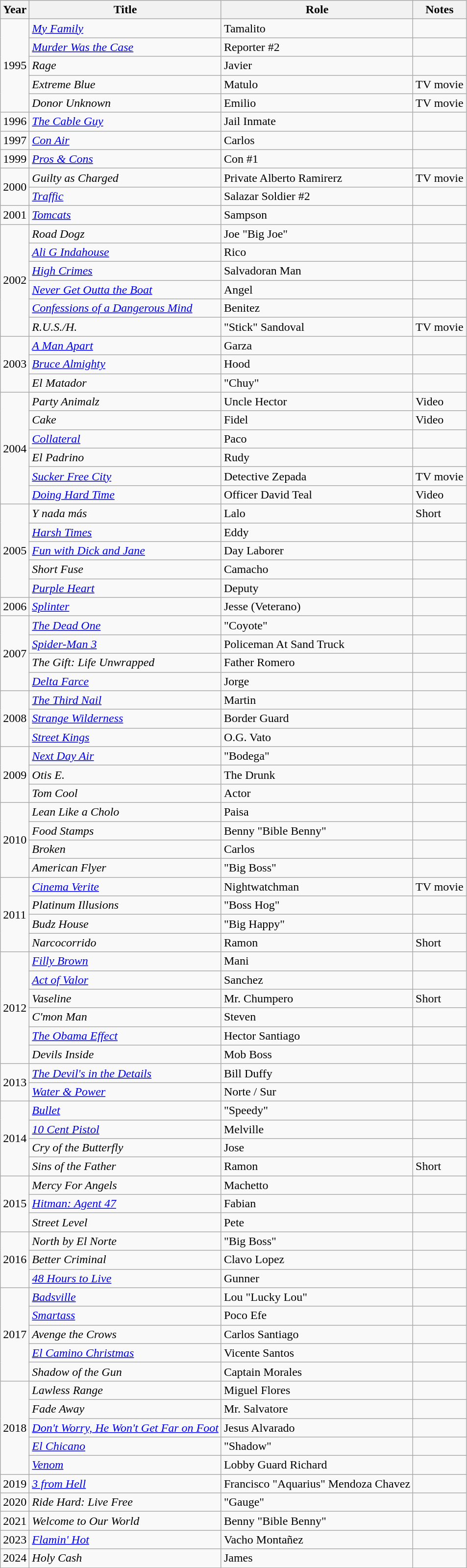<table class="wikitable plainrowheaders sortable" style="margin-right: 0;">
<tr>
<th>Year</th>
<th>Title</th>
<th>Role</th>
<th>Notes</th>
</tr>
<tr>
<td rowspan="5">1995</td>
<td><em><a href='#'>My Family</a></em></td>
<td>Tamalito</td>
<td></td>
</tr>
<tr>
<td><em><a href='#'>Murder Was the Case</a></em></td>
<td>Reporter #2</td>
<td></td>
</tr>
<tr>
<td><em>Rage</em></td>
<td>Javier</td>
<td></td>
</tr>
<tr>
<td><em>Extreme Blue</em></td>
<td>Matulo</td>
<td>TV movie</td>
</tr>
<tr>
<td><em>Donor Unknown</em></td>
<td>Emilio</td>
<td>TV movie</td>
</tr>
<tr>
<td>1996</td>
<td><em><a href='#'>The Cable Guy</a></em></td>
<td>Jail Inmate</td>
<td></td>
</tr>
<tr>
<td>1997</td>
<td><em><a href='#'>Con Air</a></em></td>
<td>Carlos</td>
<td></td>
</tr>
<tr>
<td>1999</td>
<td><em><a href='#'>Pros & Cons</a></em></td>
<td>Con #1</td>
<td></td>
</tr>
<tr>
<td rowspan="2">2000</td>
<td><em>Guilty as Charged</em></td>
<td>Private Alberto Ramirerz</td>
<td>TV movie</td>
</tr>
<tr>
<td><em><a href='#'>Traffic</a></em></td>
<td>Salazar Soldier #2</td>
<td></td>
</tr>
<tr>
<td>2001</td>
<td><em><a href='#'>Tomcats</a></em></td>
<td>Sampson</td>
<td></td>
</tr>
<tr>
<td rowspan="6">2002</td>
<td><em>Road Dogz</em></td>
<td>Joe "Big Joe"</td>
<td></td>
</tr>
<tr>
<td><em><a href='#'>Ali G Indahouse</a></em></td>
<td>Rico</td>
<td></td>
</tr>
<tr>
<td><em><a href='#'>High Crimes</a></em></td>
<td>Salvadoran Man</td>
<td></td>
</tr>
<tr>
<td><em><a href='#'>Never Get Outta the Boat</a></em></td>
<td>Angel</td>
<td></td>
</tr>
<tr>
<td><em><a href='#'>Confessions of a Dangerous Mind</a></em></td>
<td>Benitez</td>
<td></td>
</tr>
<tr>
<td><em>R.U.S./H.</em></td>
<td>"Stick" Sandoval</td>
<td>TV movie</td>
</tr>
<tr>
<td rowspan="3">2003</td>
<td><em><a href='#'>A Man Apart</a></em></td>
<td>Garza</td>
<td></td>
</tr>
<tr>
<td><em><a href='#'>Bruce Almighty</a></em></td>
<td>Hood</td>
<td></td>
</tr>
<tr>
<td><em>El Matador</em></td>
<td>"Chuy"</td>
<td></td>
</tr>
<tr>
<td rowspan="6">2004</td>
<td><em>Party Animalz</em></td>
<td>Uncle Hector</td>
<td>Video</td>
</tr>
<tr>
<td><em>Cake</em></td>
<td>Fidel</td>
<td>Video</td>
</tr>
<tr>
<td><em><a href='#'>Collateral</a></em></td>
<td>Paco</td>
<td></td>
</tr>
<tr>
<td><em>El Padrino</em></td>
<td>Rudy</td>
<td></td>
</tr>
<tr>
<td><em><a href='#'>Sucker Free City</a></em></td>
<td>Detective Zepada</td>
<td>TV movie</td>
</tr>
<tr>
<td><em><a href='#'>Doing Hard Time</a></em></td>
<td>Officer David Teal</td>
<td>Video</td>
</tr>
<tr>
<td rowspan="5">2005</td>
<td><em>Y nada más</em></td>
<td>Lalo</td>
<td>Short</td>
</tr>
<tr>
<td><em><a href='#'>Harsh Times</a></em></td>
<td>Eddy</td>
<td></td>
</tr>
<tr>
<td><em><a href='#'>Fun with Dick and Jane</a></em></td>
<td>Day Laborer</td>
<td></td>
</tr>
<tr>
<td><em>Short Fuse</em></td>
<td>Camacho</td>
<td></td>
</tr>
<tr>
<td><em><a href='#'>Purple Heart</a></em></td>
<td>Deputy</td>
<td></td>
</tr>
<tr>
<td>2006</td>
<td><em><a href='#'>Splinter</a></em></td>
<td>Jesse (Veterano)</td>
<td></td>
</tr>
<tr>
<td rowspan="4">2007</td>
<td><em><a href='#'>The Dead One</a></em></td>
<td>"Coyote"</td>
<td></td>
</tr>
<tr>
<td><em><a href='#'>Spider-Man 3</a></em></td>
<td>Policeman At Sand Truck</td>
<td></td>
</tr>
<tr>
<td><em>The Gift: Life Unwrapped</em></td>
<td>Father Romero</td>
<td></td>
</tr>
<tr>
<td><em><a href='#'>Delta Farce</a></em></td>
<td>Jorge</td>
<td></td>
</tr>
<tr>
<td rowspan="3">2008</td>
<td><em><a href='#'>The Third Nail</a></em></td>
<td>Martin</td>
<td></td>
</tr>
<tr>
<td><em><a href='#'>Strange Wilderness</a></em></td>
<td>Border Guard</td>
<td></td>
</tr>
<tr>
<td><em><a href='#'>Street Kings</a></em></td>
<td>O.G. Vato</td>
<td></td>
</tr>
<tr>
<td rowspan="3">2009</td>
<td><em><a href='#'>Next Day Air</a></em></td>
<td>"Bodega"</td>
<td></td>
</tr>
<tr>
<td><em>Otis E.</em></td>
<td>The Drunk</td>
<td></td>
</tr>
<tr>
<td><em>Tom Cool</em></td>
<td>Actor</td>
<td></td>
</tr>
<tr>
<td rowspan="4">2010</td>
<td><em>Lean Like a Cholo</em></td>
<td>Paisa</td>
<td></td>
</tr>
<tr>
<td><em>Food Stamps</em></td>
<td>Benny "Bible Benny"</td>
<td></td>
</tr>
<tr>
<td><em>Broken</em></td>
<td>Carlos</td>
<td></td>
</tr>
<tr>
<td><em>American Flyer</em></td>
<td>"Big Boss"</td>
<td></td>
</tr>
<tr>
<td rowspan="4">2011</td>
<td><em><a href='#'>Cinema Verite</a></em></td>
<td>Nightwatchman</td>
<td>TV movie</td>
</tr>
<tr>
<td><em>Platinum Illusions</em></td>
<td>"Boss Hog"</td>
<td></td>
</tr>
<tr>
<td><em>Budz House</em></td>
<td>"Big Happy"</td>
<td></td>
</tr>
<tr>
<td><em>Narcocorrido</em></td>
<td>Ramon</td>
<td>Short</td>
</tr>
<tr>
<td rowspan="6">2012</td>
<td><em><a href='#'>Filly Brown</a></em></td>
<td>Mani</td>
<td></td>
</tr>
<tr>
<td><em><a href='#'>Act of Valor</a></em></td>
<td>Sanchez</td>
<td></td>
</tr>
<tr>
<td><em>Vaseline</em></td>
<td>Mr. Chumpero</td>
<td>Short</td>
</tr>
<tr>
<td><em>C'mon Man</em></td>
<td>Steven</td>
<td></td>
</tr>
<tr>
<td><em><a href='#'>The Obama Effect</a></em></td>
<td>Hector Santiago</td>
<td></td>
</tr>
<tr>
<td><em>Devils Inside</em></td>
<td>Mob Boss</td>
<td></td>
</tr>
<tr>
<td rowspan="2">2013</td>
<td><em><a href='#'>The Devil's in the Details</a></em></td>
<td>Bill Duffy</td>
<td></td>
</tr>
<tr>
<td><em><a href='#'>Water & Power</a></em></td>
<td>Norte / Sur</td>
<td></td>
</tr>
<tr>
<td rowspan="4">2014</td>
<td><em><a href='#'>Bullet</a></em></td>
<td>"Speedy"</td>
<td></td>
</tr>
<tr>
<td><em><a href='#'>10 Cent Pistol</a></em></td>
<td>Melville</td>
<td></td>
</tr>
<tr>
<td><em>Cry of the Butterfly</em></td>
<td>Jose</td>
<td></td>
</tr>
<tr>
<td><em>Sins of the Father</em></td>
<td>Ramon</td>
<td>Short</td>
</tr>
<tr>
<td rowspan="3">2015</td>
<td><em>Mercy For Angels</em></td>
<td>Machetto</td>
<td></td>
</tr>
<tr>
<td><em><a href='#'>Hitman: Agent 47</a></em></td>
<td>Fabian</td>
<td></td>
</tr>
<tr>
<td><em>Street Level</em></td>
<td>Pete</td>
<td></td>
</tr>
<tr>
<td rowspan="3">2016</td>
<td><em>North by El Norte</em></td>
<td>"Big Boss"</td>
<td></td>
</tr>
<tr>
<td><em>Better Criminal</em></td>
<td>Clavo Lopez</td>
<td></td>
</tr>
<tr>
<td><em><a href='#'>48 Hours to Live</a></em></td>
<td>Gunner</td>
<td></td>
</tr>
<tr>
<td rowspan="5">2017</td>
<td><em><a href='#'>Badsville</a></em></td>
<td>Lou "Lucky Lou"</td>
<td></td>
</tr>
<tr>
<td><em><a href='#'>Smartass</a></em></td>
<td>Poco Efe</td>
<td></td>
</tr>
<tr>
<td><em>Avenge the Crows</em></td>
<td>Carlos Santiago</td>
<td></td>
</tr>
<tr>
<td><em><a href='#'>El Camino Christmas</a></em></td>
<td>Vicente Santos</td>
<td></td>
</tr>
<tr>
<td><em>Shadow of the Gun</em></td>
<td>Captain Morales</td>
<td></td>
</tr>
<tr>
<td rowspan="5">2018</td>
<td><em>Lawless Range</em></td>
<td>Miguel Flores</td>
<td></td>
</tr>
<tr>
<td><em>Fade Away</em></td>
<td>Mr. Salvatore</td>
<td></td>
</tr>
<tr>
<td><em><a href='#'>Don't Worry, He Won't Get Far on Foot</a></em></td>
<td>Jesus Alvarado</td>
<td></td>
</tr>
<tr>
<td><em><a href='#'>El Chicano</a></em></td>
<td>"Shadow"</td>
<td></td>
</tr>
<tr>
<td><em><a href='#'>Venom</a></em></td>
<td>Lobby Guard Richard</td>
<td></td>
</tr>
<tr>
<td>2019</td>
<td><em><a href='#'>3 from Hell</a></em></td>
<td>Francisco "Aquarius" Mendoza Chavez</td>
<td></td>
</tr>
<tr>
<td>2020</td>
<td><em>Ride Hard: Live Free</em></td>
<td>"Gauge"</td>
<td></td>
</tr>
<tr>
<td>2021</td>
<td><em>Welcome to Our World</em></td>
<td>Benny "Bible Benny"</td>
<td></td>
</tr>
<tr>
<td>2023</td>
<td><em><a href='#'>Flamin' Hot</a></em></td>
<td>Vacho Montañez</td>
<td></td>
</tr>
<tr>
<td>2024</td>
<td><em>Holy Cash</em></td>
<td>James</td>
<td></td>
</tr>
</table>
